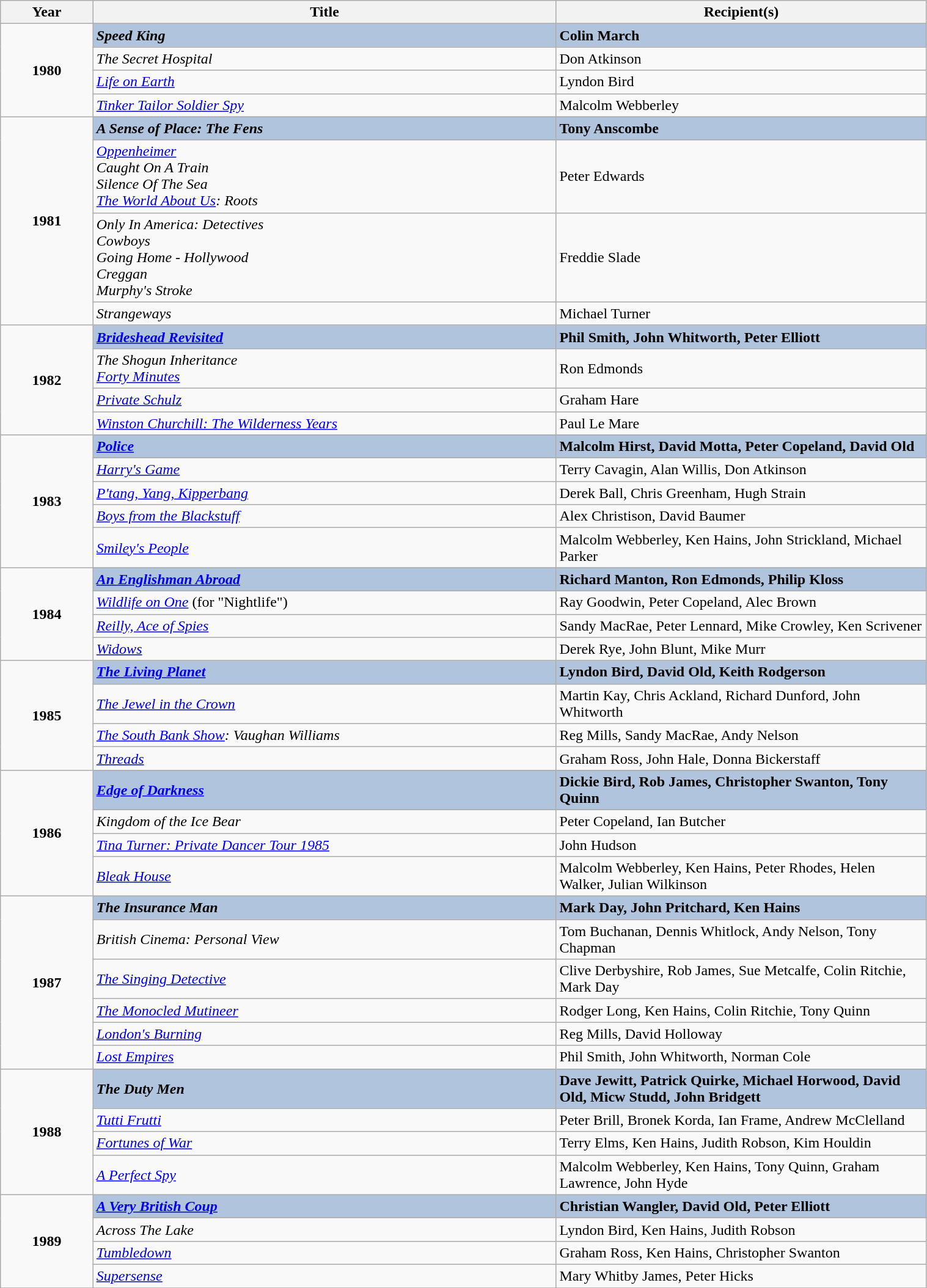<table class="wikitable" width="80%">
<tr>
<th width=5%>Year</th>
<th width=25%>Title</th>
<th width=20%>Recipient(s)</th>
</tr>
<tr>
<td rowspan="4" style="text-align:center;"><strong>1980</strong></td>
<td style="background:#B0C4DE;"><strong><em>Speed King</em></strong></td>
<td style="background:#B0C4DE;"><strong>Colin March</strong></td>
</tr>
<tr>
<td><em>The Secret Hospital</em></td>
<td>Don Atkinson</td>
</tr>
<tr>
<td><em><a href='#'>Life on Earth</a></em></td>
<td>Lyndon Bird</td>
</tr>
<tr>
<td><em><a href='#'>Tinker Tailor Soldier Spy</a></em></td>
<td>Malcolm Webberley</td>
</tr>
<tr>
<td rowspan="4" style="text-align:center;"><strong>1981</strong></td>
<td style="background:#B0C4DE;"><strong><em>A Sense of Place: The Fens</em></strong></td>
<td style="background:#B0C4DE;"><strong>Tony Anscombe</strong></td>
</tr>
<tr>
<td><em><a href='#'>Oppenheimer</a><br>Caught On A Train<br>Silence Of The Sea<br><a href='#'>The World About Us</a>: Roots</em></td>
<td>Peter Edwards</td>
</tr>
<tr>
<td><em>Only In America: Detectives<br>Cowboys<br>Going Home - Hollywood<br>Creggan<br>Murphy's Stroke</em></td>
<td>Freddie Slade</td>
</tr>
<tr>
<td><em>Strangeways</em></td>
<td>Michael Turner</td>
</tr>
<tr>
<td rowspan="4" style="text-align:center;"><strong>1982</strong></td>
<td style="background:#B0C4DE;"><strong><em><a href='#'>Brideshead Revisited</a></em></strong></td>
<td style="background:#B0C4DE;"><strong>Phil Smith, John Whitworth, Peter Elliott</strong></td>
</tr>
<tr>
<td><em>The Shogun Inheritance<br><a href='#'>Forty Minutes</a></em></td>
<td>Ron Edmonds</td>
</tr>
<tr>
<td><em><a href='#'>Private Schulz</a></em></td>
<td>Graham Hare</td>
</tr>
<tr>
<td><em><a href='#'>Winston Churchill: The Wilderness Years</a></em></td>
<td>Paul Le Mare</td>
</tr>
<tr>
<td rowspan="5" style="text-align:center;"><strong>1983</strong></td>
<td style="background:#B0C4DE;"><strong><em><a href='#'>Police</a></em></strong></td>
<td style="background:#B0C4DE;"><strong>Malcolm Hirst, David Motta, Peter Copeland, David Old</strong></td>
</tr>
<tr>
<td><em><a href='#'>Harry's Game</a></em></td>
<td>Terry Cavagin, Alan Willis, Don Atkinson</td>
</tr>
<tr>
<td><em><a href='#'>P'tang, Yang, Kipperbang</a></em></td>
<td>Derek Ball, Chris Greenham, Hugh Strain</td>
</tr>
<tr>
<td><em><a href='#'>Boys from the Blackstuff</a></em></td>
<td>Alex Christison, David Baumer</td>
</tr>
<tr>
<td><em><a href='#'>Smiley's People</a></em></td>
<td>Malcolm Webberley, Ken Hains, John Strickland, Michael Parker</td>
</tr>
<tr>
<td rowspan="4" style="text-align:center;"><strong>1984</strong></td>
<td style="background:#B0C4DE;"><strong><em><a href='#'>An Englishman Abroad</a></em></strong></td>
<td style="background:#B0C4DE;"><strong>Richard Manton, Ron Edmonds, Philip Kloss</strong></td>
</tr>
<tr>
<td><em><a href='#'>Wildlife on One</a></em> (for "Nightlife")</td>
<td>Ray Goodwin, Peter Copeland, Alec Brown</td>
</tr>
<tr>
<td><em><a href='#'>Reilly, Ace of Spies</a></em></td>
<td>Sandy MacRae, Peter Lennard, Mike Crowley, Ken Scrivener</td>
</tr>
<tr>
<td><em><a href='#'>Widows</a></em></td>
<td>Derek Rye, John Blunt, Mike Murr</td>
</tr>
<tr>
<td rowspan="4" style="text-align:center;"><strong>1985</strong></td>
<td style="background:#B0C4DE;"><strong><em><a href='#'>The Living Planet</a></em></strong></td>
<td style="background:#B0C4DE;"><strong>Lyndon Bird, David Old, Keith Rodgerson</strong></td>
</tr>
<tr>
<td><em><a href='#'>The Jewel in the Crown</a></em></td>
<td>Martin Kay, Chris Ackland, Richard Dunford, John Whitworth</td>
</tr>
<tr>
<td><em><a href='#'>The South Bank Show</a>: Vaughan Williams</em></td>
<td>Reg Mills, Sandy MacRae, Andy Nelson</td>
</tr>
<tr>
<td><em><a href='#'>Threads</a></em></td>
<td>Graham Ross, John Hale, Donna Bickerstaff</td>
</tr>
<tr>
<td rowspan="4" style="text-align:center;"><strong>1986</strong></td>
<td style="background:#B0C4DE;"><strong><em><a href='#'>Edge of Darkness</a></em></strong></td>
<td style="background:#B0C4DE;"><strong>Dickie Bird, Rob James, Christopher Swanton, Tony Quinn</strong></td>
</tr>
<tr>
<td><em>Kingdom of the Ice Bear</em></td>
<td>Peter Copeland, Ian Butcher</td>
</tr>
<tr>
<td><em><a href='#'>Tina Turner: Private Dancer Tour 1985</a></em></td>
<td>John Hudson</td>
</tr>
<tr>
<td><em><a href='#'>Bleak House</a></em></td>
<td>Malcolm Webberley, Ken Hains, Peter Rhodes, Helen Walker, Julian Wilkinson</td>
</tr>
<tr>
<td rowspan="6" style="text-align:center;"><strong>1987</strong></td>
<td style="background:#B0C4DE;"><strong><em>The Insurance Man</em></strong></td>
<td style="background:#B0C4DE;"><strong>Mark Day, John Pritchard, Ken Hains</strong></td>
</tr>
<tr>
<td><em>British Cinema: Personal View</em></td>
<td>Tom Buchanan, Dennis Whitlock, Andy Nelson, Tony Chapman</td>
</tr>
<tr>
<td><em><a href='#'>The Singing Detective</a></em></td>
<td>Clive Derbyshire, Rob James, Sue Metcalfe, Colin Ritchie, Mark Day</td>
</tr>
<tr>
<td><em><a href='#'>The Monocled Mutineer</a></em></td>
<td>Rodger Long, Ken Hains, Colin Ritchie, Tony Quinn</td>
</tr>
<tr>
<td><em><a href='#'>London's Burning</a></em></td>
<td>Reg Mills, David Holloway</td>
</tr>
<tr>
<td><em><a href='#'>Lost Empires</a></em></td>
<td>Phil Smith, John Whitworth, Norman Cole</td>
</tr>
<tr>
<td rowspan="4" style="text-align:center;"><strong>1988</strong></td>
<td style="background:#B0C4DE;"><strong><em>The Duty Men</em></strong></td>
<td style="background:#B0C4DE;"><strong>Dave Jewitt, Patrick Quirke, Michael Horwood, David Old, Micw Studd, John Bridgett</strong></td>
</tr>
<tr>
<td><em><a href='#'>Tutti Frutti</a></em></td>
<td>Peter Brill, Bronek Korda, Ian Frame, Andrew McClelland</td>
</tr>
<tr>
<td><em><a href='#'>Fortunes of War</a></em></td>
<td>Terry Elms, Ken Hains, Judith Robson, Kim Houldin</td>
</tr>
<tr>
<td><em><a href='#'>A Perfect Spy</a></em></td>
<td>Malcolm Webberley, Ken Hains, Tony Quinn, Graham Lawrence, John Hyde</td>
</tr>
<tr>
<td rowspan="4" style="text-align:center;"><strong>1989</strong></td>
<td style="background:#B0C4DE;"><strong><em><a href='#'>A Very British Coup</a></em></strong></td>
<td style="background:#B0C4DE;"><strong>Christian Wangler, David Old, Peter Elliott</strong></td>
</tr>
<tr>
<td><em>Across The Lake</em></td>
<td>Lyndon Bird, Ken Hains, Judith Robson</td>
</tr>
<tr>
<td><em><a href='#'>Tumbledown</a></em></td>
<td>Graham Ross, Ken Hains, Christopher Swanton</td>
</tr>
<tr>
<td><em><a href='#'>Supersense</a></em></td>
<td>Mary Whitby James, Peter Hicks</td>
</tr>
<tr>
</tr>
</table>
